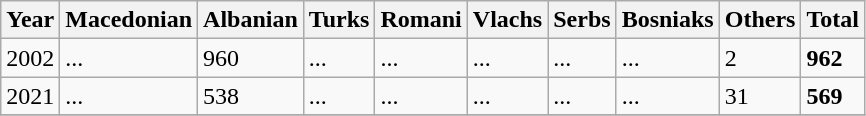<table class="wikitable">
<tr>
<th>Year</th>
<th>Macedonian</th>
<th>Albanian</th>
<th>Turks</th>
<th>Romani</th>
<th>Vlachs</th>
<th>Serbs</th>
<th>Bosniaks</th>
<th><abbr>Others</abbr></th>
<th>Total</th>
</tr>
<tr>
<td>2002</td>
<td>...</td>
<td>960</td>
<td>...</td>
<td>...</td>
<td>...</td>
<td>...</td>
<td>...</td>
<td>2</td>
<td><strong>962</strong></td>
</tr>
<tr>
<td>2021</td>
<td>...</td>
<td>538</td>
<td>...</td>
<td>...</td>
<td>...</td>
<td>...</td>
<td>...</td>
<td>31</td>
<td><strong>569</strong></td>
</tr>
<tr>
</tr>
</table>
